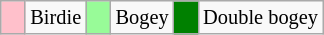<table class="wikitable" span = 50 style="font-size:85%">
<tr>
<td style="background: Pink;" width=10></td>
<td>Birdie</td>
<td style="background: PaleGreen;" width=10></td>
<td>Bogey</td>
<td style="background: Green;" width=10></td>
<td>Double bogey </td>
</tr>
</table>
